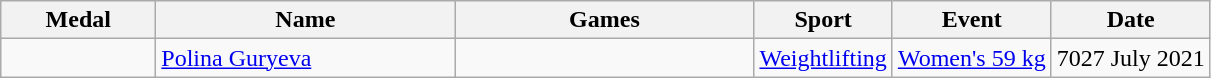<table class="wikitable sortable">
<tr>
<th style="width:6em">Medal</th>
<th style="width:12em">Name</th>
<th style="width:12em">Games</th>
<th>Sport</th>
<th>Event</th>
<th>Date</th>
</tr>
<tr>
<td></td>
<td><a href='#'>Polina Guryeva</a></td>
<td></td>
<td> <a href='#'>Weightlifting</a></td>
<td><a href='#'>Women's 59 kg</a></td>
<td><span>70</span>27 July 2021</td>
</tr>
</table>
